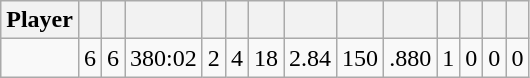<table class="wikitable sortable" style="text-align:center;">
<tr>
<th>Player</th>
<th></th>
<th></th>
<th></th>
<th></th>
<th></th>
<th></th>
<th></th>
<th></th>
<th></th>
<th></th>
<th></th>
<th></th>
<th></th>
</tr>
<tr>
<td></td>
<td>6</td>
<td>6</td>
<td>380:02</td>
<td>2</td>
<td>4</td>
<td>18</td>
<td>2.84</td>
<td>150</td>
<td>.880</td>
<td>1</td>
<td>0</td>
<td>0</td>
<td>0</td>
</tr>
</table>
